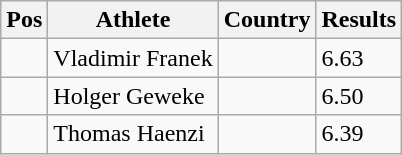<table class="wikitable wikble">
<tr>
<th>Pos</th>
<th>Athlete</th>
<th>Country</th>
<th>Results</th>
</tr>
<tr>
<td align="center"></td>
<td>Vladimir Franek</td>
<td></td>
<td>6.63</td>
</tr>
<tr>
<td align="center"></td>
<td>Holger Geweke</td>
<td></td>
<td>6.50</td>
</tr>
<tr>
<td align="center"></td>
<td>Thomas Haenzi</td>
<td></td>
<td>6.39</td>
</tr>
</table>
